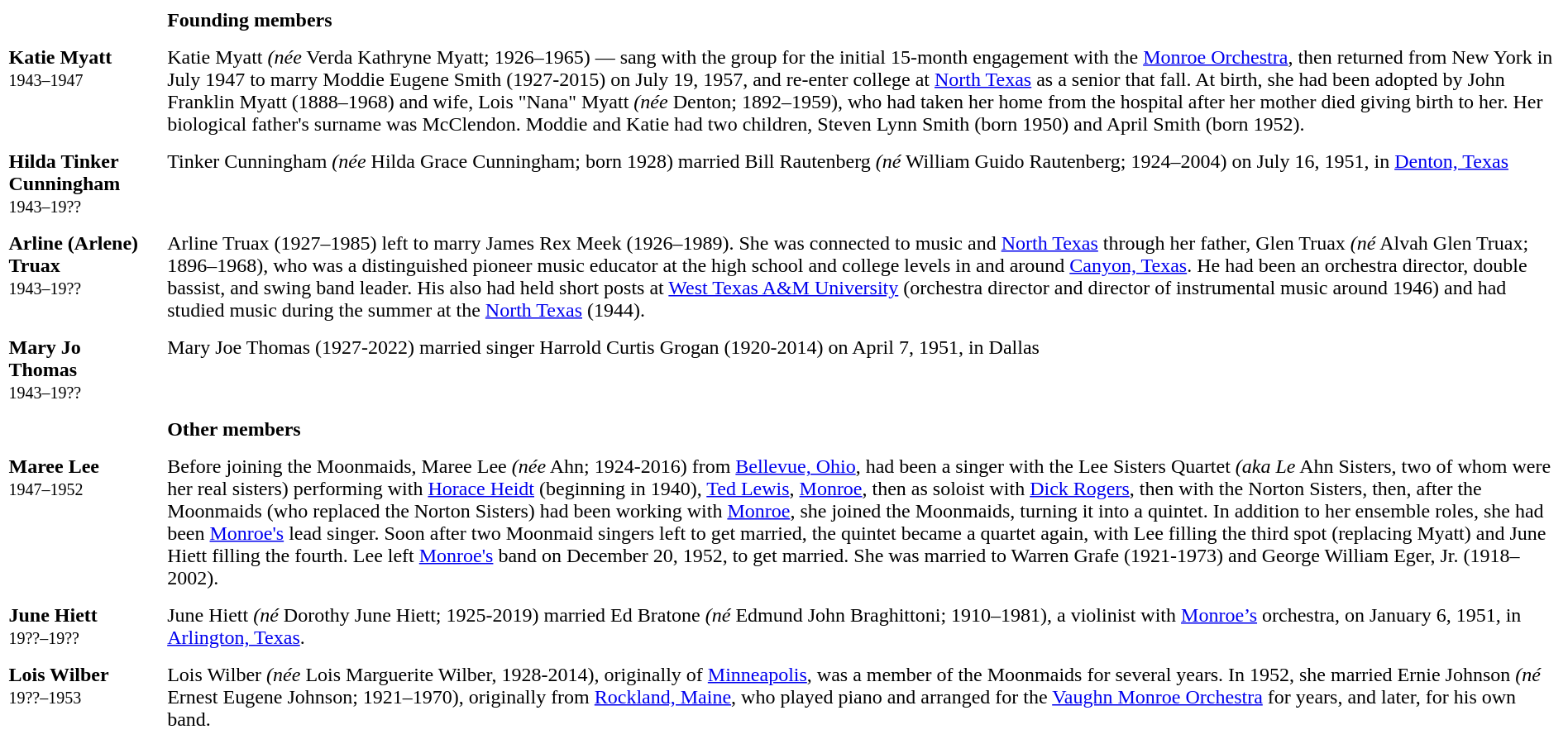<table valign="top"; border="0" cellpadding="5" style="color: black; background-color: #FFFFFF;">
<tr valign="top">
<td width="10%" style="text-align:left"></td>
<td width="90%" style="text-align:left"><strong>Founding members</strong><br></td>
</tr>
<tr valign="top">
<td style="text-align:left"><strong>Katie Myatt</strong><br><small>1943–1947</small></td>
<td style="text-align:left">Katie Myatt <em>(née</em> Verda Kathryne Myatt; 1926–1965) — sang with the group for the initial 15-month engagement with the <a href='#'>Monroe Orchestra</a>, then returned from New York in July 1947 to marry Moddie Eugene Smith (1927-2015) on July 19, 1957, and re-enter college at <a href='#'>North Texas</a> as a senior that fall.  At birth, she had been adopted by John Franklin Myatt (1888–1968) and wife, Lois "Nana" Myatt <em>(née</em> Denton; 1892–1959), who had taken her home from the hospital after her mother died giving birth to her.  Her biological father's surname was McClendon.  Moddie and Katie had two children, Steven Lynn Smith (born 1950) and April Smith (born 1952).</td>
</tr>
<tr valign="top">
<td style="text-align:left"><strong>Hilda Tinker<br>Cunningham</strong><br><small>1943–19??</small></td>
<td style="text-align:left">Tinker Cunningham <em>(née</em> Hilda Grace Cunningham; born 1928) married Bill Rautenberg <em>(né</em> William Guido Rautenberg; 1924–2004) on July 16, 1951, in <a href='#'>Denton, Texas</a></td>
</tr>
<tr valign="top">
<td style="text-align:left"><strong>Arline (Arlene) Truax</strong><br><small>1943–19??</small></td>
<td style="text-align:left">Arline Truax (1927–1985) left to marry James Rex Meek (1926–1989).  She was connected to music and <a href='#'>North Texas</a> through her father, Glen Truax <em>(né</em> Alvah Glen Truax; 1896–1968), who was a distinguished pioneer music educator at the high school and college levels in and around <a href='#'>Canyon, Texas</a>.  He had been an orchestra director, double bassist, and swing band leader.  His also had held short posts at <a href='#'>West Texas A&M University</a> (orchestra director and director of instrumental music around 1946) and had studied music during the summer at the <a href='#'>North Texas</a> (1944).</td>
</tr>
<tr valign="top">
<td style="text-align:left"><strong>Mary Jo<br>Thomas</strong><br><small>1943–19??</small></td>
<td style="text-align:left">Mary Joe Thomas (1927-2022) married singer Harrold Curtis Grogan (1920-2014) on April 7, 1951, in Dallas</td>
</tr>
<tr valign="top">
<td width="10%" style="text-align:left"></td>
<td width="90%" style="text-align:left"><strong>Other members</strong><br></td>
</tr>
<tr valign="top">
<td style="text-align:left"><strong>Maree Lee</strong><br><small>1947–1952</small></td>
<td style="text-align:left">Before joining the Moonmaids, Maree Lee <em>(née</em> Ahn; 1924-2016) from <a href='#'>Bellevue, Ohio</a>, had been a singer with the Lee Sisters Quartet <em>(aka</em> <em>Le</em> Ahn Sisters, two of whom were her real sisters) performing with <a href='#'>Horace Heidt</a> (beginning in 1940), <a href='#'>Ted Lewis</a>, <a href='#'>Monroe</a>, then as soloist with <a href='#'>Dick Rogers</a>, then with the Norton Sisters, then, after the Moonmaids (who replaced the Norton Sisters) had been working with <a href='#'>Monroe</a>, she joined the Moonmaids, turning it into a quintet. In addition to her ensemble roles, she had been <a href='#'>Monroe's</a> lead singer.  Soon after two Moonmaid singers left to get married, the quintet became a quartet again, with Lee filling the third spot (replacing Myatt) and June Hiett filling the fourth.  Lee left <a href='#'>Monroe's</a> band on December 20, 1952, to get married.  She was married to Warren Grafe (1921-1973) and George William Eger, Jr. (1918–2002).</td>
</tr>
<tr valign="top">
<td style="text-align:left"><strong>June Hiett</strong><br><small>19??–19??</small></td>
<td style="text-align:left">June Hiett <em>(né</em> Dorothy June Hiett; 1925-2019) married Ed Bratone <em>(né</em> Edmund John Braghittoni; 1910–1981), a violinist with <a href='#'>Monroe’s</a> orchestra, on January 6, 1951, in <a href='#'>Arlington, Texas</a>.</td>
</tr>
<tr valign="top">
<td style="text-align:left"><strong>Lois Wilber</strong><br><small>19??–1953</small></td>
<td style="text-align:left">Lois Wilber <em>(née</em> Lois Marguerite Wilber, 1928-2014), originally of <a href='#'>Minneapolis</a>, was a member of the Moonmaids for several years. In 1952, she married Ernie Johnson <em>(né</em> Ernest Eugene Johnson; 1921–1970), originally from <a href='#'>Rockland, Maine</a>, who played piano and arranged for the <a href='#'>Vaughn Monroe Orchestra</a> for  years, and later, for his own band.</td>
</tr>
</table>
